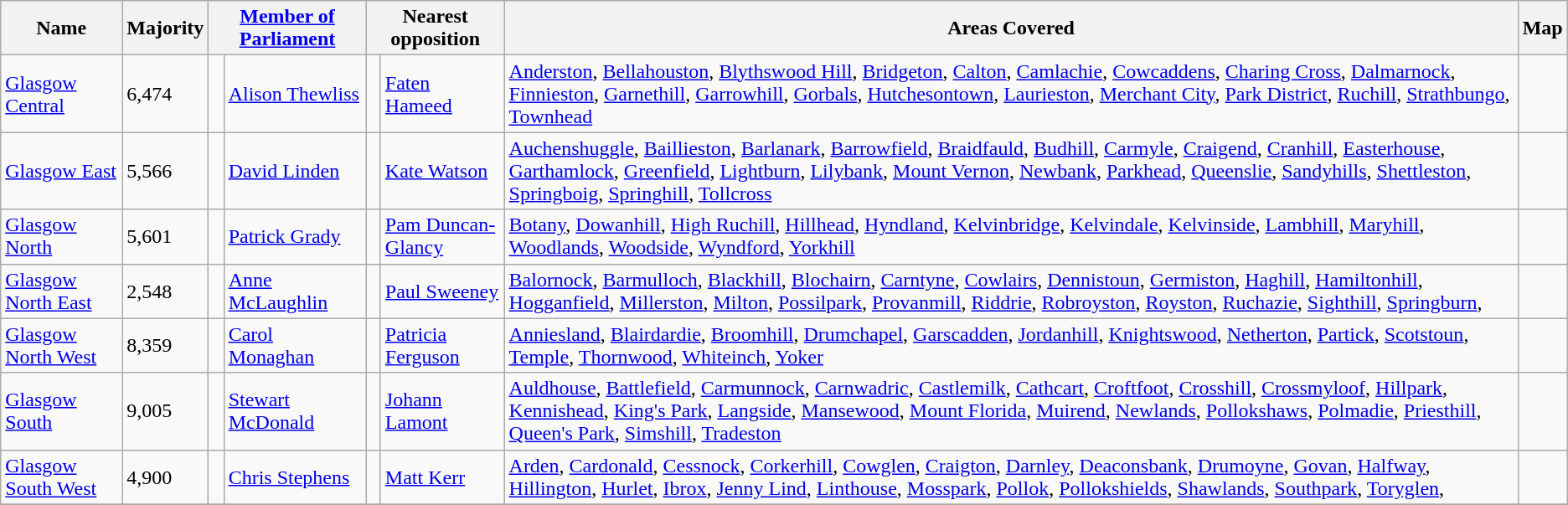<table class="wikitable sortable">
<tr>
<th rowspan=1>Name</th>
<th rowspan=1>Majority</th>
<th colspan=2 class=unsortable><a href='#'>Member of Parliament</a></th>
<th colspan=2 class=unsortable>Nearest opposition</th>
<th rowspan=1 class=unsortable>Areas Covered</th>
<th rowspan=1 class=unsortable>Map</th>
</tr>
<tr>
<td><a href='#'>Glasgow Central</a></td>
<td>6,474</td>
<td bgcolor=> </td>
<td><a href='#'>Alison Thewliss</a></td>
<td bgcolor=> </td>
<td><a href='#'>Faten Hameed</a></td>
<td><a href='#'>Anderston</a>, <a href='#'>Bellahouston</a>, <a href='#'>Blythswood Hill</a>, <a href='#'>Bridgeton</a>, <a href='#'>Calton</a>, <a href='#'>Camlachie</a>, <a href='#'>Cowcaddens</a>, <a href='#'>Charing Cross</a>, <a href='#'>Dalmarnock</a>, <a href='#'>Finnieston</a>, <a href='#'>Garnethill</a>, <a href='#'>Garrowhill</a>, <a href='#'>Gorbals</a>, <a href='#'>Hutchesontown</a>, <a href='#'>Laurieston</a>, <a href='#'>Merchant City</a>, <a href='#'>Park District</a>, <a href='#'>Ruchill</a>, <a href='#'>Strathbungo</a>, <a href='#'>Townhead</a></td>
<td></td>
</tr>
<tr>
<td><a href='#'>Glasgow East</a></td>
<td>5,566</td>
<td bgcolor=></td>
<td><a href='#'>David Linden</a></td>
<td bgcolor=></td>
<td><a href='#'>Kate Watson</a></td>
<td><a href='#'>Auchenshuggle</a>, <a href='#'>Baillieston</a>, <a href='#'>Barlanark</a>, <a href='#'>Barrowfield</a>, <a href='#'>Braidfauld</a>, <a href='#'>Budhill</a>, <a href='#'>Carmyle</a>, <a href='#'>Craigend</a>, <a href='#'>Cranhill</a>, <a href='#'>Easterhouse</a>, <a href='#'>Garthamlock</a>, <a href='#'>Greenfield</a>, <a href='#'>Lightburn</a>, <a href='#'>Lilybank</a>, <a href='#'>Mount Vernon</a>, <a href='#'>Newbank</a>, <a href='#'>Parkhead</a>, <a href='#'>Queenslie</a>, <a href='#'>Sandyhills</a>, <a href='#'>Shettleston</a>, <a href='#'>Springboig</a>, <a href='#'>Springhill</a>, <a href='#'>Tollcross</a></td>
<td></td>
</tr>
<tr>
<td><a href='#'>Glasgow North</a></td>
<td>5,601</td>
<td bgcolor=></td>
<td><a href='#'>Patrick Grady</a></td>
<td bgcolor=></td>
<td><a href='#'>Pam Duncan-Glancy</a></td>
<td><a href='#'>Botany</a>, <a href='#'>Dowanhill</a>, <a href='#'>High Ruchill</a>, <a href='#'>Hillhead</a>, <a href='#'>Hyndland</a>, <a href='#'>Kelvinbridge</a>, <a href='#'>Kelvindale</a>, <a href='#'>Kelvinside</a>, <a href='#'>Lambhill</a>, <a href='#'>Maryhill</a>, <a href='#'>Woodlands</a>, <a href='#'>Woodside</a>, <a href='#'>Wyndford</a>, <a href='#'>Yorkhill</a></td>
<td></td>
</tr>
<tr>
<td><a href='#'>Glasgow North East</a></td>
<td>2,548</td>
<td bgcolor=></td>
<td><a href='#'>Anne McLaughlin</a></td>
<td bgcolor=></td>
<td><a href='#'>Paul Sweeney</a></td>
<td><a href='#'>Balornock</a>, <a href='#'>Barmulloch</a>, <a href='#'>Blackhill</a>, <a href='#'>Blochairn</a>, <a href='#'>Carntyne</a>, <a href='#'>Cowlairs</a>, <a href='#'>Dennistoun</a>, <a href='#'>Germiston</a>, <a href='#'>Haghill</a>, <a href='#'>Hamiltonhill</a>, <a href='#'>Hogganfield</a>, <a href='#'>Millerston</a>, <a href='#'>Milton</a>, <a href='#'>Possilpark</a>, <a href='#'>Provanmill</a>, <a href='#'>Riddrie</a>, <a href='#'>Robroyston</a>, <a href='#'>Royston</a>, <a href='#'>Ruchazie</a>, <a href='#'>Sighthill</a>, <a href='#'>Springburn</a>,</td>
<td></td>
</tr>
<tr>
<td><a href='#'>Glasgow North West</a></td>
<td>8,359</td>
<td bgcolor=></td>
<td><a href='#'>Carol Monaghan</a></td>
<td bgcolor=></td>
<td><a href='#'>Patricia Ferguson</a></td>
<td><a href='#'>Anniesland</a>, <a href='#'>Blairdardie</a>, <a href='#'>Broomhill</a>, <a href='#'>Drumchapel</a>, <a href='#'>Garscadden</a>, <a href='#'>Jordanhill</a>, <a href='#'>Knightswood</a>, <a href='#'>Netherton</a>, <a href='#'>Partick</a>, <a href='#'>Scotstoun</a>, <a href='#'>Temple</a>, <a href='#'>Thornwood</a>, <a href='#'>Whiteinch</a>, <a href='#'>Yoker</a></td>
<td></td>
</tr>
<tr>
<td><a href='#'>Glasgow South</a></td>
<td>9,005</td>
<td bgcolor=></td>
<td><a href='#'>Stewart McDonald</a></td>
<td bgcolor=></td>
<td><a href='#'>Johann Lamont</a></td>
<td><a href='#'>Auldhouse</a>, <a href='#'>Battlefield</a>, <a href='#'>Carmunnock</a>, <a href='#'>Carnwadric</a>, <a href='#'>Castlemilk</a>, <a href='#'>Cathcart</a>, <a href='#'>Croftfoot</a>, <a href='#'>Crosshill</a>, <a href='#'>Crossmyloof</a>, <a href='#'>Hillpark</a>, <a href='#'>Kennishead</a>, <a href='#'>King's Park</a>, <a href='#'>Langside</a>, <a href='#'>Mansewood</a>, <a href='#'>Mount Florida</a>, <a href='#'>Muirend</a>, <a href='#'>Newlands</a>, <a href='#'>Pollokshaws</a>, <a href='#'>Polmadie</a>, <a href='#'>Priesthill</a>, <a href='#'>Queen's Park</a>, <a href='#'>Simshill</a>, <a href='#'>Tradeston</a></td>
<td></td>
</tr>
<tr>
<td><a href='#'>Glasgow South West</a></td>
<td>4,900</td>
<td bgcolor=></td>
<td><a href='#'>Chris Stephens</a></td>
<td bgcolor=></td>
<td><a href='#'>Matt Kerr</a></td>
<td><a href='#'>Arden</a>, <a href='#'>Cardonald</a>, <a href='#'>Cessnock</a>, <a href='#'>Corkerhill</a>, <a href='#'>Cowglen</a>, <a href='#'>Craigton</a>, <a href='#'>Darnley</a>, <a href='#'>Deaconsbank</a>, <a href='#'>Drumoyne</a>, <a href='#'>Govan</a>, <a href='#'>Halfway</a>, <a href='#'>Hillington</a>, <a href='#'>Hurlet</a>, <a href='#'>Ibrox</a>, <a href='#'>Jenny Lind</a>, <a href='#'>Linthouse</a>, <a href='#'>Mosspark</a>, <a href='#'>Pollok</a>, <a href='#'>Pollokshields</a>, <a href='#'>Shawlands</a>, <a href='#'>Southpark</a>, <a href='#'>Toryglen</a>,</td>
<td></td>
</tr>
<tr>
</tr>
</table>
